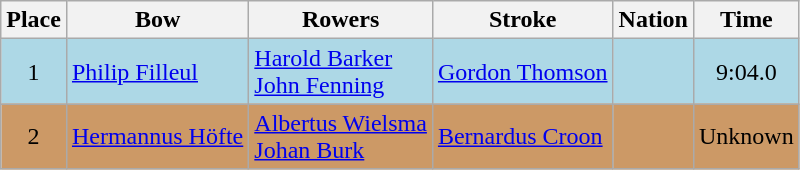<table class=wikitable>
<tr>
<th>Place</th>
<th>Bow</th>
<th>Rowers</th>
<th>Stroke</th>
<th>Nation</th>
<th>Time</th>
</tr>
<tr bgcolor=lightblue>
<td align=center>1</td>
<td><a href='#'>Philip Filleul</a></td>
<td><a href='#'>Harold Barker</a> <br> <a href='#'>John Fenning</a></td>
<td><a href='#'>Gordon Thomson</a></td>
<td></td>
<td align=center>9:04.0</td>
</tr>
<tr bgcolor=cc9966>
<td align=center>2</td>
<td><a href='#'>Hermannus Höfte</a></td>
<td><a href='#'>Albertus Wielsma</a> <br> <a href='#'>Johan Burk</a></td>
<td><a href='#'>Bernardus Croon</a></td>
<td></td>
<td align=center>Unknown</td>
</tr>
</table>
